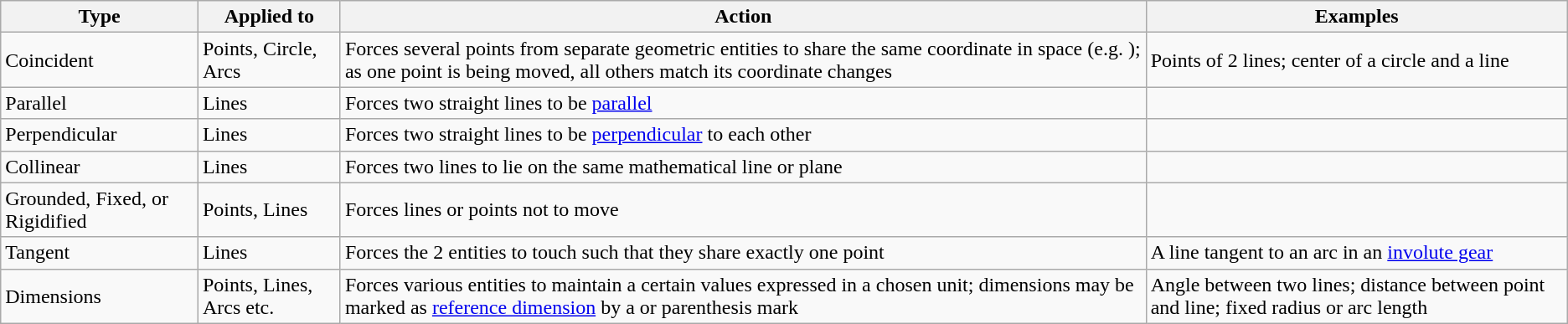<table class="wikitable center">
<tr>
<th>Type</th>
<th>Applied to</th>
<th>Action</th>
<th>Examples</th>
</tr>
<tr>
<td>Coincident</td>
<td>Points, Circle, Arcs</td>
<td>Forces several points from separate geometric entities to share the same coordinate in space (e.g. ); as one point is being moved, all others match its coordinate changes</td>
<td>Points of 2 lines; center of a circle and a line</td>
</tr>
<tr>
<td>Parallel</td>
<td>Lines</td>
<td>Forces two straight lines to be <a href='#'>parallel</a></td>
<td></td>
</tr>
<tr>
<td>Perpendicular</td>
<td>Lines</td>
<td>Forces two straight lines to be <a href='#'>perpendicular</a> to each other</td>
<td></td>
</tr>
<tr>
<td>Collinear</td>
<td>Lines</td>
<td>Forces two lines to lie on the same mathematical line or plane</td>
<td></td>
</tr>
<tr>
<td>Grounded, Fixed, or Rigidified</td>
<td>Points, Lines</td>
<td>Forces lines or points not to move</td>
<td></td>
</tr>
<tr>
<td>Tangent</td>
<td>Lines</td>
<td>Forces the 2 entities to touch such that they share exactly one point</td>
<td>A line tangent to an arc in an <a href='#'>involute gear</a></td>
</tr>
<tr>
<td>Dimensions</td>
<td>Points, Lines, Arcs etc.</td>
<td>Forces various entities to maintain a certain values expressed in a chosen unit; dimensions may be marked as <a href='#'>reference dimension</a> by a  or parenthesis mark </td>
<td>Angle between two lines; distance between point and line; fixed radius or arc length</td>
</tr>
</table>
